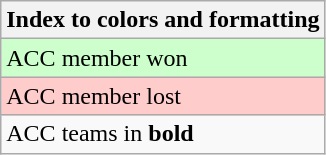<table class="wikitable">
<tr>
<th>Index to colors and formatting</th>
</tr>
<tr style="background:#cfc;">
<td>ACC member won</td>
</tr>
<tr style="background:#fcc;">
<td>ACC member lost</td>
</tr>
<tr>
<td>ACC teams in <strong>bold</strong></td>
</tr>
</table>
